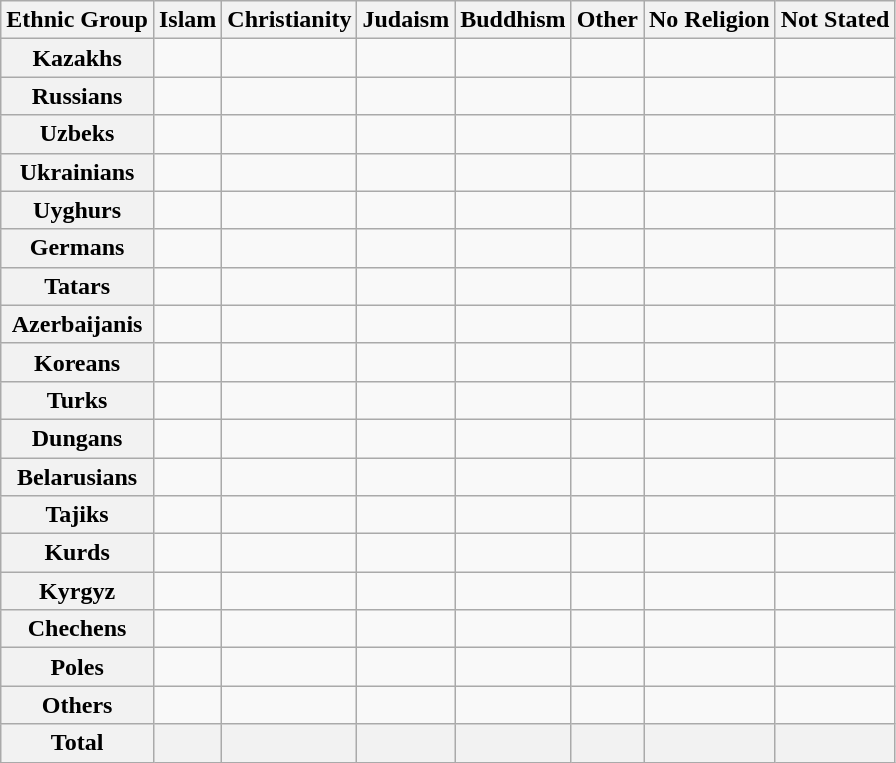<table class="wikitable">
<tr>
<th>Ethnic Group</th>
<th>Islam</th>
<th>Christianity</th>
<th>Judaism</th>
<th>Buddhism</th>
<th>Other</th>
<th>No Religion</th>
<th>Not Stated</th>
</tr>
<tr>
<th>Kazakhs</th>
<td></td>
<td></td>
<td></td>
<td></td>
<td></td>
<td></td>
<td></td>
</tr>
<tr>
<th>Russians</th>
<td></td>
<td></td>
<td></td>
<td></td>
<td></td>
<td></td>
<td></td>
</tr>
<tr>
<th>Uzbeks</th>
<td></td>
<td></td>
<td></td>
<td></td>
<td></td>
<td></td>
<td></td>
</tr>
<tr>
<th>Ukrainians</th>
<td></td>
<td></td>
<td></td>
<td></td>
<td></td>
<td></td>
<td></td>
</tr>
<tr>
<th>Uyghurs</th>
<td></td>
<td></td>
<td></td>
<td></td>
<td></td>
<td></td>
<td></td>
</tr>
<tr>
<th>Germans</th>
<td></td>
<td></td>
<td></td>
<td></td>
<td></td>
<td></td>
<td></td>
</tr>
<tr>
<th>Tatars</th>
<td></td>
<td></td>
<td></td>
<td></td>
<td></td>
<td></td>
<td></td>
</tr>
<tr>
<th>Azerbaijanis</th>
<td></td>
<td></td>
<td></td>
<td></td>
<td></td>
<td></td>
<td></td>
</tr>
<tr>
<th>Koreans</th>
<td></td>
<td></td>
<td></td>
<td></td>
<td></td>
<td></td>
<td></td>
</tr>
<tr>
<th>Turks</th>
<td></td>
<td></td>
<td></td>
<td></td>
<td></td>
<td></td>
<td></td>
</tr>
<tr>
<th>Dungans</th>
<td></td>
<td></td>
<td></td>
<td></td>
<td></td>
<td></td>
<td></td>
</tr>
<tr>
<th>Belarusians</th>
<td></td>
<td></td>
<td></td>
<td></td>
<td></td>
<td></td>
<td></td>
</tr>
<tr>
<th>Tajiks</th>
<td></td>
<td></td>
<td></td>
<td></td>
<td></td>
<td></td>
<td></td>
</tr>
<tr>
<th>Kurds</th>
<td></td>
<td></td>
<td></td>
<td></td>
<td></td>
<td></td>
<td></td>
</tr>
<tr>
<th>Kyrgyz</th>
<td></td>
<td></td>
<td></td>
<td></td>
<td></td>
<td></td>
<td></td>
</tr>
<tr>
<th>Chechens</th>
<td></td>
<td></td>
<td></td>
<td></td>
<td></td>
<td></td>
<td></td>
</tr>
<tr>
<th>Poles</th>
<td></td>
<td></td>
<td></td>
<td></td>
<td></td>
<td></td>
<td></td>
</tr>
<tr>
<th>Others</th>
<td></td>
<td></td>
<td></td>
<td></td>
<td></td>
<td></td>
<td></td>
</tr>
<tr>
<th>Total</th>
<th></th>
<th></th>
<th></th>
<th></th>
<th></th>
<th></th>
<th></th>
</tr>
</table>
